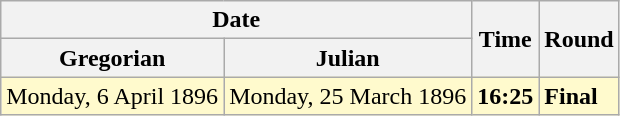<table class="wikitable">
<tr>
<th colspan=2>Date</th>
<th rowspan=2>Time</th>
<th rowspan=2>Round</th>
</tr>
<tr>
<th>Gregorian</th>
<th>Julian</th>
</tr>
<tr style=background:lemonchiffon>
<td>Monday, 6 April 1896</td>
<td>Monday, 25 March 1896</td>
<td><strong>16:25</strong></td>
<td><strong>Final</strong></td>
</tr>
</table>
